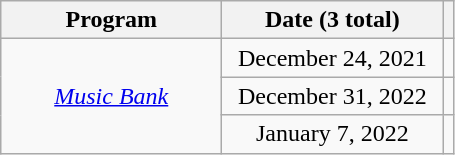<table class="sortable wikitable" style="text-align:center;">
<tr>
<th width="140">Program</th>
<th width="140">Date (3 total)</th>
<th class="unsortable"></th>
</tr>
<tr>
<td rowspan="3"><em><a href='#'>Music Bank</a></em></td>
<td>December 24, 2021</td>
<td></td>
</tr>
<tr>
<td>December 31, 2022</td>
<td></td>
</tr>
<tr>
<td>January 7, 2022</td>
<td></td>
</tr>
</table>
